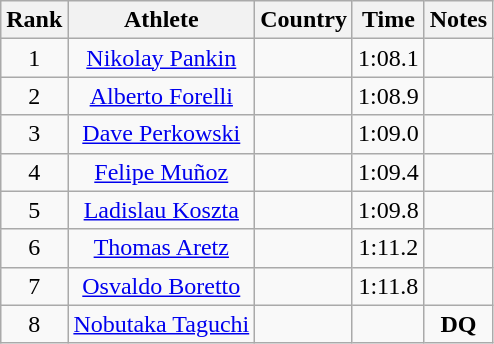<table class="wikitable sortable" style="text-align:center">
<tr>
<th>Rank</th>
<th>Athlete</th>
<th>Country</th>
<th>Time</th>
<th>Notes</th>
</tr>
<tr>
<td>1</td>
<td><a href='#'>Nikolay Pankin</a></td>
<td align=left></td>
<td>1:08.1</td>
<td></td>
</tr>
<tr>
<td>2</td>
<td><a href='#'>Alberto Forelli</a></td>
<td align=left></td>
<td>1:08.9</td>
<td><strong>  </strong></td>
</tr>
<tr>
<td>3</td>
<td><a href='#'>Dave Perkowski</a></td>
<td align=left></td>
<td>1:09.0</td>
<td><strong> </strong></td>
</tr>
<tr>
<td>4</td>
<td><a href='#'>Felipe Muñoz</a></td>
<td align=left></td>
<td>1:09.4</td>
<td><strong> </strong></td>
</tr>
<tr>
<td>5</td>
<td><a href='#'>Ladislau Koszta</a></td>
<td align=left></td>
<td>1:09.8</td>
<td><strong> </strong></td>
</tr>
<tr>
<td>6</td>
<td><a href='#'>Thomas Aretz</a></td>
<td align=left></td>
<td>1:11.2</td>
<td><strong> </strong></td>
</tr>
<tr>
<td>7</td>
<td><a href='#'>Osvaldo Boretto</a></td>
<td align=left></td>
<td>1:11.8</td>
<td><strong> </strong></td>
</tr>
<tr>
<td>8</td>
<td><a href='#'>Nobutaka Taguchi</a></td>
<td align=left></td>
<td></td>
<td><strong>DQ</strong></td>
</tr>
</table>
